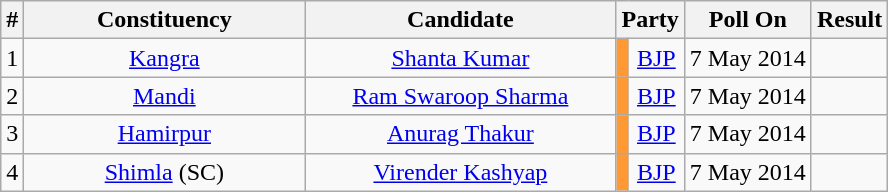<table class="wikitable sortable" style="text-align:center;">
<tr>
<th>#</th>
<th style="width:180px;">Constituency</th>
<th style="width:200px;">Candidate</th>
<th colspan="2">Party</th>
<th>Poll On</th>
<th>Result</th>
</tr>
<tr>
<td style="text-align:center;">1</td>
<td><a href='#'>Kangra</a></td>
<td><a href='#'>Shanta Kumar</a></td>
<td bgcolor=#FF9933></td>
<td><a href='#'>BJP</a></td>
<td>7 May 2014</td>
<td></td>
</tr>
<tr>
<td style="text-align:center;">2</td>
<td><a href='#'>Mandi</a></td>
<td><a href='#'>Ram Swaroop Sharma</a></td>
<td bgcolor=#FF9933></td>
<td><a href='#'>BJP</a></td>
<td>7 May 2014</td>
<td></td>
</tr>
<tr>
<td style="text-align:center;">3</td>
<td><a href='#'>Hamirpur</a></td>
<td><a href='#'>Anurag Thakur</a></td>
<td bgcolor=#FF9933></td>
<td><a href='#'>BJP</a></td>
<td>7 May 2014</td>
<td></td>
</tr>
<tr>
<td style="text-align:center;">4</td>
<td><a href='#'>Shimla</a> (SC)</td>
<td><a href='#'>Virender Kashyap</a></td>
<td bgcolor=#FF9933></td>
<td><a href='#'>BJP</a></td>
<td>7 May 2014</td>
<td></td>
</tr>
</table>
